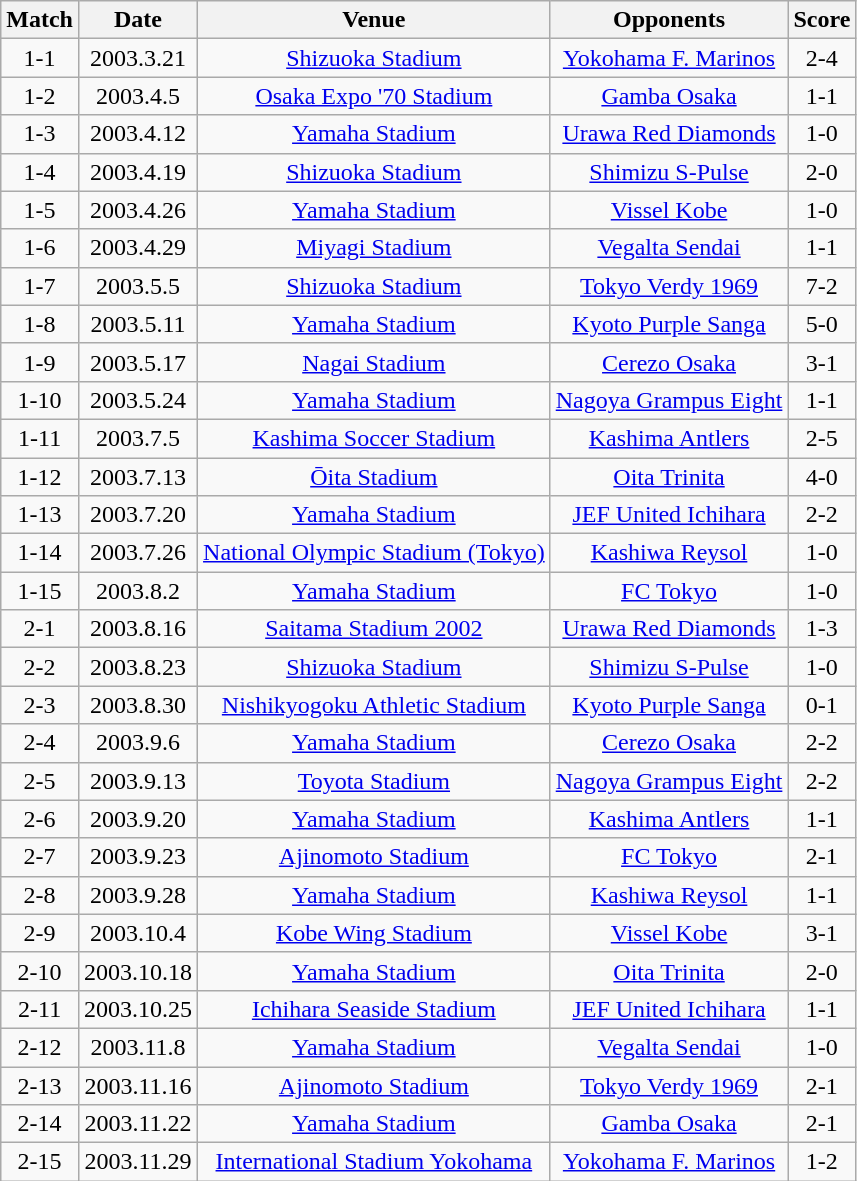<table class="wikitable" style="text-align:center;">
<tr>
<th>Match</th>
<th>Date</th>
<th>Venue</th>
<th>Opponents</th>
<th>Score</th>
</tr>
<tr>
<td>1-1</td>
<td>2003.3.21</td>
<td><a href='#'>Shizuoka Stadium</a></td>
<td><a href='#'>Yokohama F. Marinos</a></td>
<td>2-4</td>
</tr>
<tr>
<td>1-2</td>
<td>2003.4.5</td>
<td><a href='#'>Osaka Expo '70 Stadium</a></td>
<td><a href='#'>Gamba Osaka</a></td>
<td>1-1</td>
</tr>
<tr>
<td>1-3</td>
<td>2003.4.12</td>
<td><a href='#'>Yamaha Stadium</a></td>
<td><a href='#'>Urawa Red Diamonds</a></td>
<td>1-0</td>
</tr>
<tr>
<td>1-4</td>
<td>2003.4.19</td>
<td><a href='#'>Shizuoka Stadium</a></td>
<td><a href='#'>Shimizu S-Pulse</a></td>
<td>2-0</td>
</tr>
<tr>
<td>1-5</td>
<td>2003.4.26</td>
<td><a href='#'>Yamaha Stadium</a></td>
<td><a href='#'>Vissel Kobe</a></td>
<td>1-0</td>
</tr>
<tr>
<td>1-6</td>
<td>2003.4.29</td>
<td><a href='#'>Miyagi Stadium</a></td>
<td><a href='#'>Vegalta Sendai</a></td>
<td>1-1</td>
</tr>
<tr>
<td>1-7</td>
<td>2003.5.5</td>
<td><a href='#'>Shizuoka Stadium</a></td>
<td><a href='#'>Tokyo Verdy 1969</a></td>
<td>7-2</td>
</tr>
<tr>
<td>1-8</td>
<td>2003.5.11</td>
<td><a href='#'>Yamaha Stadium</a></td>
<td><a href='#'>Kyoto Purple Sanga</a></td>
<td>5-0</td>
</tr>
<tr>
<td>1-9</td>
<td>2003.5.17</td>
<td><a href='#'>Nagai Stadium</a></td>
<td><a href='#'>Cerezo Osaka</a></td>
<td>3-1</td>
</tr>
<tr>
<td>1-10</td>
<td>2003.5.24</td>
<td><a href='#'>Yamaha Stadium</a></td>
<td><a href='#'>Nagoya Grampus Eight</a></td>
<td>1-1</td>
</tr>
<tr>
<td>1-11</td>
<td>2003.7.5</td>
<td><a href='#'>Kashima Soccer Stadium</a></td>
<td><a href='#'>Kashima Antlers</a></td>
<td>2-5</td>
</tr>
<tr>
<td>1-12</td>
<td>2003.7.13</td>
<td><a href='#'>Ōita Stadium</a></td>
<td><a href='#'>Oita Trinita</a></td>
<td>4-0</td>
</tr>
<tr>
<td>1-13</td>
<td>2003.7.20</td>
<td><a href='#'>Yamaha Stadium</a></td>
<td><a href='#'>JEF United Ichihara</a></td>
<td>2-2</td>
</tr>
<tr>
<td>1-14</td>
<td>2003.7.26</td>
<td><a href='#'>National Olympic Stadium (Tokyo)</a></td>
<td><a href='#'>Kashiwa Reysol</a></td>
<td>1-0</td>
</tr>
<tr>
<td>1-15</td>
<td>2003.8.2</td>
<td><a href='#'>Yamaha Stadium</a></td>
<td><a href='#'>FC Tokyo</a></td>
<td>1-0</td>
</tr>
<tr>
<td>2-1</td>
<td>2003.8.16</td>
<td><a href='#'>Saitama Stadium 2002</a></td>
<td><a href='#'>Urawa Red Diamonds</a></td>
<td>1-3</td>
</tr>
<tr>
<td>2-2</td>
<td>2003.8.23</td>
<td><a href='#'>Shizuoka Stadium</a></td>
<td><a href='#'>Shimizu S-Pulse</a></td>
<td>1-0</td>
</tr>
<tr>
<td>2-3</td>
<td>2003.8.30</td>
<td><a href='#'>Nishikyogoku Athletic Stadium</a></td>
<td><a href='#'>Kyoto Purple Sanga</a></td>
<td>0-1</td>
</tr>
<tr>
<td>2-4</td>
<td>2003.9.6</td>
<td><a href='#'>Yamaha Stadium</a></td>
<td><a href='#'>Cerezo Osaka</a></td>
<td>2-2</td>
</tr>
<tr>
<td>2-5</td>
<td>2003.9.13</td>
<td><a href='#'>Toyota Stadium</a></td>
<td><a href='#'>Nagoya Grampus Eight</a></td>
<td>2-2</td>
</tr>
<tr>
<td>2-6</td>
<td>2003.9.20</td>
<td><a href='#'>Yamaha Stadium</a></td>
<td><a href='#'>Kashima Antlers</a></td>
<td>1-1</td>
</tr>
<tr>
<td>2-7</td>
<td>2003.9.23</td>
<td><a href='#'>Ajinomoto Stadium</a></td>
<td><a href='#'>FC Tokyo</a></td>
<td>2-1</td>
</tr>
<tr>
<td>2-8</td>
<td>2003.9.28</td>
<td><a href='#'>Yamaha Stadium</a></td>
<td><a href='#'>Kashiwa Reysol</a></td>
<td>1-1</td>
</tr>
<tr>
<td>2-9</td>
<td>2003.10.4</td>
<td><a href='#'>Kobe Wing Stadium</a></td>
<td><a href='#'>Vissel Kobe</a></td>
<td>3-1</td>
</tr>
<tr>
<td>2-10</td>
<td>2003.10.18</td>
<td><a href='#'>Yamaha Stadium</a></td>
<td><a href='#'>Oita Trinita</a></td>
<td>2-0</td>
</tr>
<tr>
<td>2-11</td>
<td>2003.10.25</td>
<td><a href='#'>Ichihara Seaside Stadium</a></td>
<td><a href='#'>JEF United Ichihara</a></td>
<td>1-1</td>
</tr>
<tr>
<td>2-12</td>
<td>2003.11.8</td>
<td><a href='#'>Yamaha Stadium</a></td>
<td><a href='#'>Vegalta Sendai</a></td>
<td>1-0</td>
</tr>
<tr>
<td>2-13</td>
<td>2003.11.16</td>
<td><a href='#'>Ajinomoto Stadium</a></td>
<td><a href='#'>Tokyo Verdy 1969</a></td>
<td>2-1</td>
</tr>
<tr>
<td>2-14</td>
<td>2003.11.22</td>
<td><a href='#'>Yamaha Stadium</a></td>
<td><a href='#'>Gamba Osaka</a></td>
<td>2-1</td>
</tr>
<tr>
<td>2-15</td>
<td>2003.11.29</td>
<td><a href='#'>International Stadium Yokohama</a></td>
<td><a href='#'>Yokohama F. Marinos</a></td>
<td>1-2</td>
</tr>
</table>
